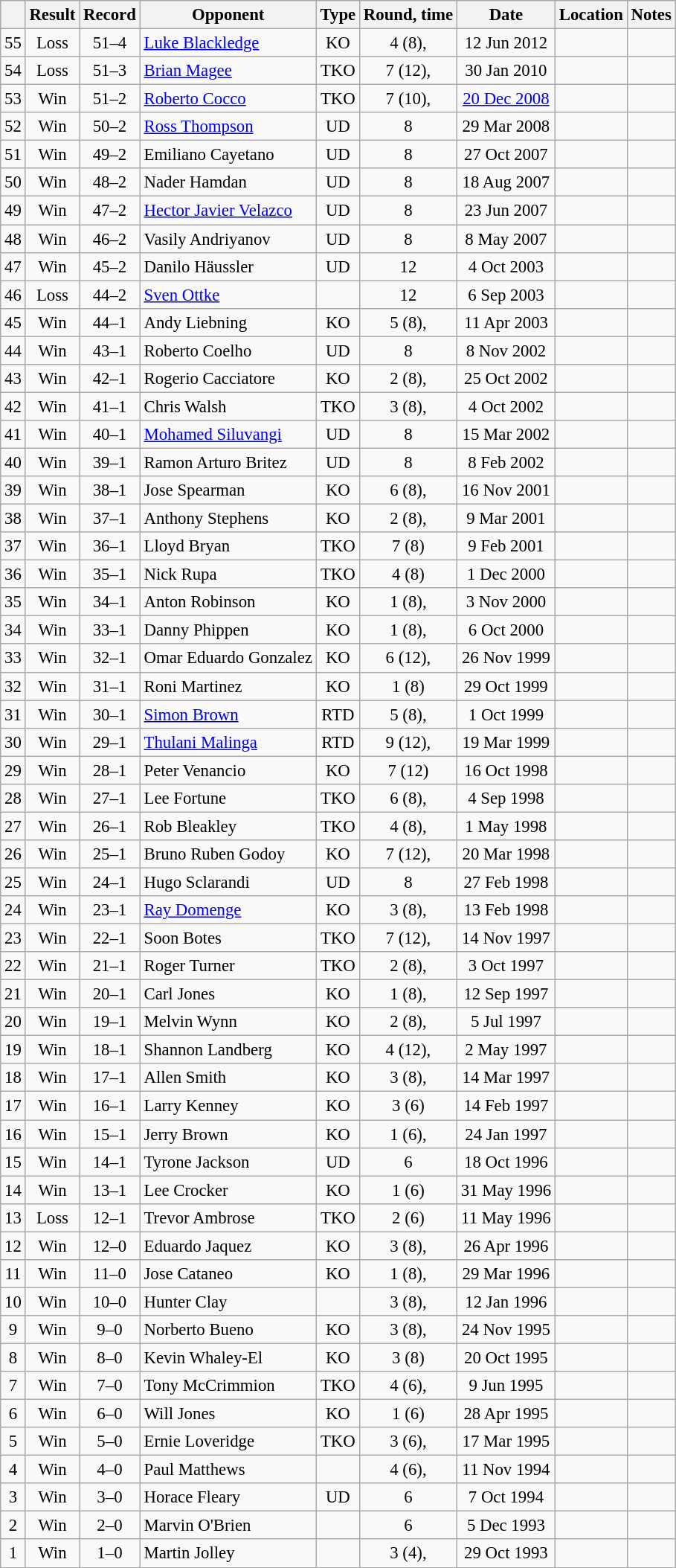<table class="wikitable" style="text-align:center; font-size:95%">
<tr>
<th></th>
<th>Result</th>
<th>Record</th>
<th>Opponent</th>
<th>Type</th>
<th>Round, time</th>
<th>Date</th>
<th>Location</th>
<th>Notes</th>
</tr>
<tr>
<td>55</td>
<td>Loss</td>
<td>51–4</td>
<td style="text-align:left;"> <a href='#'>Luke Blackledge</a></td>
<td>KO</td>
<td>4 (8), </td>
<td>12 Jun 2012</td>
<td style="text-align:left;"></td>
<td style="text-align:left;"></td>
</tr>
<tr>
<td>54</td>
<td>Loss</td>
<td>51–3</td>
<td style="text-align:left;"> <a href='#'>Brian Magee</a></td>
<td>TKO</td>
<td>7 (12), </td>
<td>30 Jan 2010</td>
<td style="text-align:left;"></td>
<td style="text-align:left;"></td>
</tr>
<tr>
<td>53</td>
<td>Win</td>
<td>51–2</td>
<td style="text-align:left;"> <a href='#'>Roberto Cocco</a></td>
<td>TKO</td>
<td>7 (10), </td>
<td><a href='#'>20 Dec 2008</a></td>
<td style="text-align:left;"></td>
<td style="text-align:left;"></td>
</tr>
<tr>
<td>52</td>
<td>Win</td>
<td>50–2</td>
<td style="text-align:left;"> <a href='#'>Ross Thompson</a></td>
<td>UD</td>
<td>8</td>
<td>29 Mar 2008</td>
<td style="text-align:left;"></td>
<td style="text-align:left;"></td>
</tr>
<tr>
<td>51</td>
<td>Win</td>
<td>49–2</td>
<td style="text-align:left;"> Emiliano Cayetano</td>
<td>UD</td>
<td>8</td>
<td>27 Oct 2007</td>
<td style="text-align:left;"></td>
<td style="text-align:left;"></td>
</tr>
<tr>
<td>50</td>
<td>Win</td>
<td>48–2</td>
<td style="text-align:left;"> Nader Hamdan</td>
<td>UD</td>
<td>8</td>
<td>18 Aug 2007</td>
<td style="text-align:left;"></td>
<td style="text-align:left;"></td>
</tr>
<tr>
<td>49</td>
<td>Win</td>
<td>47–2</td>
<td style="text-align:left;"> <a href='#'>Hector Javier Velazco</a></td>
<td>UD</td>
<td>8</td>
<td>23 Jun 2007</td>
<td style="text-align:left;"></td>
<td style="text-align:left;"></td>
</tr>
<tr>
<td>48</td>
<td>Win</td>
<td>46–2</td>
<td style="text-align:left;"> Vasily Andriyanov</td>
<td>UD</td>
<td>8</td>
<td>8 May 2007</td>
<td style="text-align:left;"></td>
<td style="text-align:left;"></td>
</tr>
<tr>
<td>47</td>
<td>Win</td>
<td>45–2</td>
<td style="text-align:left;"> Danilo Häussler</td>
<td>UD</td>
<td>12</td>
<td>4 Oct 2003</td>
<td style="text-align:left;"></td>
<td style="text-align:left;"></td>
</tr>
<tr>
<td>46</td>
<td>Loss</td>
<td>44–2</td>
<td style="text-align:left;"> <a href='#'>Sven Ottke</a></td>
<td></td>
<td>12</td>
<td>6 Sep 2003</td>
<td style="text-align:left;"></td>
<td style="text-align:left;"></td>
</tr>
<tr>
<td>45</td>
<td>Win</td>
<td>44–1</td>
<td style="text-align:left;"> Andy Liebning</td>
<td>KO</td>
<td>5 (8), </td>
<td>11 Apr 2003</td>
<td style="text-align:left;"> </td>
<td style="text-align:left;"></td>
</tr>
<tr>
<td>44</td>
<td>Win</td>
<td>43–1</td>
<td style="text-align:left;"> Roberto Coelho</td>
<td>UD</td>
<td>8</td>
<td>8 Nov 2002</td>
<td style="text-align:left;"> </td>
<td style="text-align:left;"></td>
</tr>
<tr>
<td>43</td>
<td>Win</td>
<td>42–1</td>
<td style="text-align:left;"> Rogerio Cacciatore</td>
<td>KO</td>
<td>2 (8), </td>
<td>25 Oct 2002</td>
<td style="text-align:left;"> </td>
<td style="text-align:left;"></td>
</tr>
<tr>
<td>42</td>
<td>Win</td>
<td>41–1</td>
<td style="text-align:left;"> Chris Walsh</td>
<td>TKO</td>
<td>3 (8), </td>
<td>4 Oct 2002</td>
<td style="text-align:left;"> </td>
<td style="text-align:left;"></td>
</tr>
<tr>
<td>41</td>
<td>Win</td>
<td>40–1</td>
<td style="text-align:left;"> <a href='#'>Mohamed Siluvangi</a></td>
<td>UD</td>
<td>8</td>
<td>15 Mar 2002</td>
<td style="text-align:left;"> </td>
<td style="text-align:left;"></td>
</tr>
<tr>
<td>40</td>
<td>Win</td>
<td>39–1</td>
<td style="text-align:left;"> Ramon Arturo Britez</td>
<td>UD</td>
<td>8</td>
<td>8 Feb 2002</td>
<td style="text-align:left;"> </td>
<td style="text-align:left;"></td>
</tr>
<tr>
<td>39</td>
<td>Win</td>
<td>38–1</td>
<td style="text-align:left;"> Jose Spearman</td>
<td>KO</td>
<td>6 (8), </td>
<td>16 Nov 2001</td>
<td style="text-align:left;"> </td>
<td style="text-align:left;"></td>
</tr>
<tr>
<td>38</td>
<td>Win</td>
<td>37–1</td>
<td style="text-align:left;"> Anthony Stephens</td>
<td>KO</td>
<td>2 (8), </td>
<td>9 Mar 2001</td>
<td style="text-align:left;"> </td>
<td style="text-align:left;"></td>
</tr>
<tr>
<td>37</td>
<td>Win</td>
<td>36–1</td>
<td style="text-align:left;"> Lloyd Bryan</td>
<td>TKO</td>
<td>7 (8)</td>
<td>9 Feb 2001</td>
<td style="text-align:left;"> </td>
<td style="text-align:left;"></td>
</tr>
<tr>
<td>36</td>
<td>Win</td>
<td>35–1</td>
<td style="text-align:left;"> Nick Rupa</td>
<td>TKO</td>
<td>4 (8)</td>
<td>1 Dec 2000</td>
<td style="text-align:left;"> </td>
<td style="text-align:left;"></td>
</tr>
<tr>
<td>35</td>
<td>Win</td>
<td>34–1</td>
<td style="text-align:left;"> Anton Robinson</td>
<td>KO</td>
<td>1 (8), </td>
<td>3 Nov 2000</td>
<td style="text-align:left;"> </td>
<td style="text-align:left;"></td>
</tr>
<tr>
<td>34</td>
<td>Win</td>
<td>33–1</td>
<td style="text-align:left;"> Danny Phippen</td>
<td>KO</td>
<td>1 (8), </td>
<td>6 Oct 2000</td>
<td style="text-align:left;"> </td>
<td style="text-align:left;"></td>
</tr>
<tr>
<td>33</td>
<td>Win</td>
<td>32–1</td>
<td style="text-align:left;"> Omar Eduardo Gonzalez</td>
<td>KO</td>
<td>6 (12), </td>
<td>26 Nov 1999</td>
<td style="text-align:left;"> </td>
<td style="text-align:left;"></td>
</tr>
<tr>
<td>32</td>
<td>Win</td>
<td>31–1</td>
<td style="text-align:left;"> Roni Martinez</td>
<td>KO</td>
<td>1 (8)</td>
<td>29 Oct 1999</td>
<td style="text-align:left;"> </td>
<td style="text-align:left;"></td>
</tr>
<tr>
<td>31</td>
<td>Win</td>
<td>30–1</td>
<td style="text-align:left;"> <a href='#'>Simon Brown</a></td>
<td>RTD</td>
<td>5 (8), </td>
<td>1 Oct 1999</td>
<td style="text-align:left;"> </td>
<td style="text-align:left;"></td>
</tr>
<tr>
<td>30</td>
<td>Win</td>
<td>29–1</td>
<td style="text-align:left;"> <a href='#'>Thulani Malinga</a></td>
<td>RTD</td>
<td>9 (12), </td>
<td>19 Mar 1999</td>
<td style="text-align:left;"> </td>
<td style="text-align:left;"></td>
</tr>
<tr>
<td>29</td>
<td>Win</td>
<td>28–1</td>
<td style="text-align:left;"> Peter Venancio</td>
<td>KO</td>
<td>7 (12)</td>
<td>16 Oct 1998</td>
<td style="text-align:left;"> </td>
<td style="text-align:left;"></td>
</tr>
<tr>
<td>28</td>
<td>Win</td>
<td>27–1</td>
<td style="text-align:left;"> Lee Fortune</td>
<td>TKO</td>
<td>6 (8), </td>
<td>4 Sep 1998</td>
<td style="text-align:left;"> </td>
<td style="text-align:left;"></td>
</tr>
<tr>
<td>27</td>
<td>Win</td>
<td>26–1</td>
<td style="text-align:left;"> Rob Bleakley</td>
<td>TKO</td>
<td>4 (8), </td>
<td>1 May 1998</td>
<td style="text-align:left;"> </td>
<td style="text-align:left;"></td>
</tr>
<tr>
<td>26</td>
<td>Win</td>
<td>25–1</td>
<td style="text-align:left;"> Bruno Ruben Godoy</td>
<td>KO</td>
<td>7 (12), </td>
<td>20 Mar 1998</td>
<td style="text-align:left;"> </td>
<td style="text-align:left;"></td>
</tr>
<tr>
<td>25</td>
<td>Win</td>
<td>24–1</td>
<td style="text-align:left;"> Hugo Sclarandi</td>
<td>UD</td>
<td>8</td>
<td>27 Feb 1998</td>
<td style="text-align:left;"> </td>
<td style="text-align:left;"></td>
</tr>
<tr>
<td>24</td>
<td>Win</td>
<td>23–1</td>
<td style="text-align:left;"> <a href='#'>Ray Domenge</a></td>
<td>KO</td>
<td>3 (8), </td>
<td>13 Feb 1998</td>
<td style="text-align:left;"> </td>
<td style="text-align:left;"></td>
</tr>
<tr>
<td>23</td>
<td>Win</td>
<td>22–1</td>
<td style="text-align:left;"> Soon Botes</td>
<td>TKO</td>
<td>7 (12), </td>
<td>14 Nov 1997</td>
<td style="text-align:left;"> </td>
<td style="text-align:left;"></td>
</tr>
<tr>
<td>22</td>
<td>Win</td>
<td>21–1</td>
<td style="text-align:left;"> Roger Turner</td>
<td>TKO</td>
<td>2 (8), </td>
<td>3 Oct 1997</td>
<td style="text-align:left;"> </td>
<td style="text-align:left;"></td>
</tr>
<tr>
<td>21</td>
<td>Win</td>
<td>20–1</td>
<td style="text-align:left;"> Carl Jones</td>
<td>KO</td>
<td>1 (8), </td>
<td>12 Sep 1997</td>
<td style="text-align:left;"> </td>
<td style="text-align:left;"></td>
</tr>
<tr>
<td>20</td>
<td>Win</td>
<td>19–1</td>
<td style="text-align:left;"> Melvin Wynn</td>
<td>KO</td>
<td>2 (8), </td>
<td>5 Jul 1997</td>
<td style="text-align:left;"> </td>
<td style="text-align:left;"></td>
</tr>
<tr>
<td>19</td>
<td>Win</td>
<td>18–1</td>
<td style="text-align:left;"> Shannon Landberg</td>
<td>KO</td>
<td>4 (12), </td>
<td>2 May 1997</td>
<td style="text-align:left;"> </td>
<td style="text-align:left;"></td>
</tr>
<tr>
<td>18</td>
<td>Win</td>
<td>17–1</td>
<td style="text-align:left;"> Allen Smith</td>
<td>KO</td>
<td>3 (8), </td>
<td>14 Mar 1997</td>
<td style="text-align:left;"> </td>
<td style="text-align:left;"></td>
</tr>
<tr>
<td>17</td>
<td>Win</td>
<td>16–1</td>
<td style="text-align:left;"> Larry Kenney</td>
<td>KO</td>
<td>3 (6)</td>
<td>14 Feb 1997</td>
<td style="text-align:left;"> </td>
<td style="text-align:left;"></td>
</tr>
<tr>
<td>16</td>
<td>Win</td>
<td>15–1</td>
<td style="text-align:left;"> Jerry Brown</td>
<td>KO</td>
<td>1 (6), </td>
<td>24 Jan 1997</td>
<td style="text-align:left;"> </td>
<td style="text-align:left;"></td>
</tr>
<tr>
<td>15</td>
<td>Win</td>
<td>14–1</td>
<td style="text-align:left;"> Tyrone Jackson</td>
<td>UD</td>
<td>6</td>
<td>18 Oct 1996</td>
<td style="text-align:left;"> </td>
<td style="text-align:left;"></td>
</tr>
<tr>
<td>14</td>
<td>Win</td>
<td>13–1</td>
<td style="text-align:left;"> Lee Crocker</td>
<td>KO</td>
<td>1 (6)</td>
<td>31 May 1996</td>
<td style="text-align:left;"> </td>
<td style="text-align:left;"></td>
</tr>
<tr>
<td>13</td>
<td>Loss</td>
<td>12–1</td>
<td style="text-align:left;"> Trevor Ambrose</td>
<td>TKO</td>
<td>2 (6)</td>
<td>11 May 1996</td>
<td style="text-align:left;"> </td>
<td style="text-align:left;"></td>
</tr>
<tr>
<td>12</td>
<td>Win</td>
<td>12–0</td>
<td style="text-align:left;"> Eduardo Jaquez</td>
<td>KO</td>
<td>3 (8), </td>
<td>26 Apr 1996</td>
<td style="text-align:left;"> </td>
<td style="text-align:left;"></td>
</tr>
<tr>
<td>11</td>
<td>Win</td>
<td>11–0</td>
<td style="text-align:left;"> Jose Cataneo</td>
<td>KO</td>
<td>1 (8), </td>
<td>29 Mar 1996</td>
<td style="text-align:left;"> </td>
<td style="text-align:left;"></td>
</tr>
<tr>
<td>10</td>
<td>Win</td>
<td>10–0</td>
<td style="text-align:left;"> Hunter Clay</td>
<td></td>
<td>3 (8), </td>
<td>12 Jan 1996</td>
<td style="text-align:left;"> </td>
<td style="text-align:left;"></td>
</tr>
<tr>
<td>9</td>
<td>Win</td>
<td>9–0</td>
<td style="text-align:left;"> Norberto Bueno</td>
<td>KO</td>
<td>3 (8), </td>
<td>24 Nov 1995</td>
<td style="text-align:left;"> </td>
<td style="text-align:left;"></td>
</tr>
<tr>
<td>8</td>
<td>Win</td>
<td>8–0</td>
<td style="text-align:left;"> Kevin Whaley-El</td>
<td>KO</td>
<td>3 (8)</td>
<td>20 Oct 1995</td>
<td style="text-align:left;"> </td>
<td style="text-align:left;"></td>
</tr>
<tr>
<td>7</td>
<td>Win</td>
<td>7–0</td>
<td style="text-align:left;"> Tony McCrimmion</td>
<td>TKO</td>
<td>4 (6), </td>
<td>9 Jun 1995</td>
<td style="text-align:left;"> </td>
<td style="text-align:left;"></td>
</tr>
<tr>
<td>6</td>
<td>Win</td>
<td>6–0</td>
<td style="text-align:left;"> Will Jones</td>
<td>KO</td>
<td>1 (6)</td>
<td>28 Apr 1995</td>
<td style="text-align:left;"> </td>
<td style="text-align:left;"></td>
</tr>
<tr>
<td>5</td>
<td>Win</td>
<td>5–0</td>
<td style="text-align:left;"> Ernie Loveridge</td>
<td>TKO</td>
<td>3 (6), </td>
<td>17 Mar 1995</td>
<td style="text-align:left;"> </td>
<td style="text-align:left;"></td>
</tr>
<tr>
<td>4</td>
<td>Win</td>
<td>4–0</td>
<td style="text-align:left;"> Paul Matthews</td>
<td></td>
<td>4 (6), </td>
<td>11 Nov 1994</td>
<td style="text-align:left;"> </td>
<td style="text-align:left;"></td>
</tr>
<tr>
<td>3</td>
<td>Win</td>
<td>3–0</td>
<td style="text-align:left;"> Horace Fleary</td>
<td>UD</td>
<td>6</td>
<td>7 Oct 1994</td>
<td style="text-align:left;"> </td>
<td style="text-align:left;"></td>
</tr>
<tr>
<td>2</td>
<td>Win</td>
<td>2–0</td>
<td style="text-align:left;"> Marvin O'Brien</td>
<td></td>
<td>6</td>
<td>5 Dec 1993</td>
<td style="text-align:left;"> </td>
<td style="text-align:left;"></td>
</tr>
<tr>
<td>1</td>
<td>Win</td>
<td>1–0</td>
<td style="text-align:left;"> Martin Jolley</td>
<td></td>
<td>3 (4), </td>
<td>29 Oct 1993</td>
<td style="text-align:left;"> </td>
<td style="text-align:left;"></td>
</tr>
</table>
